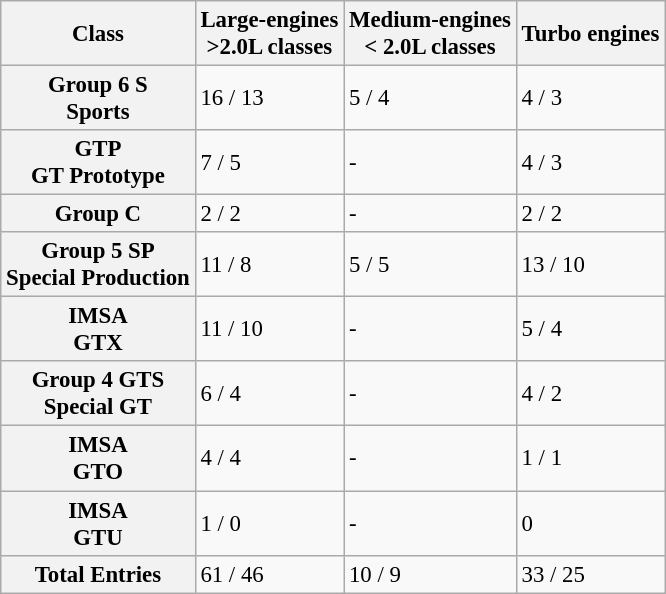<table class="wikitable" style="font-size: 95%">
<tr>
<th>Class</th>
<th>Large-engines<br> >2.0L classes</th>
<th>Medium-engines<br> < 2.0L classes</th>
<th>Turbo engines</th>
</tr>
<tr>
<th>Group 6 S<br> Sports</th>
<td>16 / 13</td>
<td>5 / 4</td>
<td>4 / 3</td>
</tr>
<tr>
<th>GTP<br> GT Prototype</th>
<td>7 / 5</td>
<td>-</td>
<td>4 / 3</td>
</tr>
<tr>
<th>Group C</th>
<td>2 / 2</td>
<td>-</td>
<td>2 / 2</td>
</tr>
<tr>
<th>Group 5 SP<br> Special Production</th>
<td>11 / 8</td>
<td>5 / 5</td>
<td>13 / 10</td>
</tr>
<tr>
<th>IMSA <br> GTX</th>
<td>11 / 10</td>
<td>-</td>
<td>5 / 4</td>
</tr>
<tr>
<th>Group 4 GTS<br> Special GT</th>
<td>6 / 4</td>
<td>-</td>
<td>4 / 2</td>
</tr>
<tr>
<th>IMSA <br> GTO</th>
<td>4 / 4</td>
<td>-</td>
<td>1 / 1</td>
</tr>
<tr>
<th>IMSA <br> GTU</th>
<td>1 / 0</td>
<td>-</td>
<td>0</td>
</tr>
<tr>
<th>Total Entries</th>
<td>61 / 46</td>
<td>10 /  9</td>
<td>33 / 25</td>
</tr>
</table>
